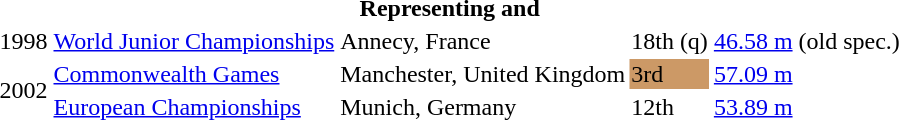<table>
<tr>
<th colspan="5">Representing  and </th>
</tr>
<tr>
<td>1998</td>
<td><a href='#'>World Junior Championships</a></td>
<td>Annecy, France</td>
<td>18th (q)</td>
<td><a href='#'>46.58 m</a> (old spec.)</td>
</tr>
<tr>
<td rowspan=2>2002</td>
<td><a href='#'>Commonwealth Games</a></td>
<td>Manchester, United Kingdom</td>
<td bgcolor=cc9966>3rd</td>
<td><a href='#'>57.09 m</a></td>
</tr>
<tr>
<td><a href='#'>European Championships</a></td>
<td>Munich, Germany</td>
<td>12th</td>
<td><a href='#'>53.89 m</a></td>
</tr>
</table>
